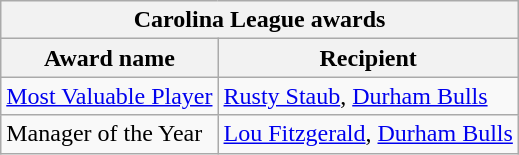<table class="wikitable">
<tr>
<th colspan="2">Carolina League awards</th>
</tr>
<tr>
<th>Award name</th>
<th>Recipient</th>
</tr>
<tr>
<td><a href='#'>Most Valuable Player</a></td>
<td><a href='#'>Rusty Staub</a>, <a href='#'>Durham Bulls</a></td>
</tr>
<tr>
<td>Manager of the Year</td>
<td><a href='#'>Lou Fitzgerald</a>, <a href='#'>Durham Bulls</a></td>
</tr>
</table>
